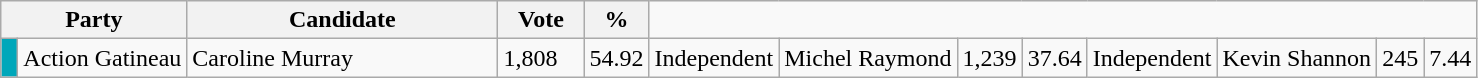<table class="wikitable">
<tr>
<th bgcolor="#DDDDFF" width="100px" colspan="2">Party</th>
<th bgcolor="#DDDDFF" width="200px">Candidate</th>
<th bgcolor="#DDDDFF" width="50px">Vote</th>
<th bgcolor="#DDDDFF" width="30px">%</th>
</tr>
<tr>
<td bgcolor=#00a7ba> </td>
<td>Action Gatineau</td>
<td>Caroline Murray</td>
<td>1,808</td>
<td>54.92<br></td>
<td>Independent</td>
<td>Michel Raymond</td>
<td>1,239</td>
<td>37.64<br></td>
<td>Independent</td>
<td>Kevin Shannon</td>
<td>245</td>
<td>7.44</td>
</tr>
</table>
